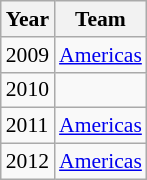<table class="wikitable" style="font-size:90%">
<tr>
<th>Year</th>
<th>Team</th>
</tr>
<tr>
<td>2009</td>
<td> <a href='#'>Americas</a></td>
</tr>
<tr>
<td>2010</td>
<td></td>
</tr>
<tr>
<td>2011</td>
<td> <a href='#'>Americas</a></td>
</tr>
<tr>
<td>2012</td>
<td> <a href='#'>Americas</a></td>
</tr>
</table>
